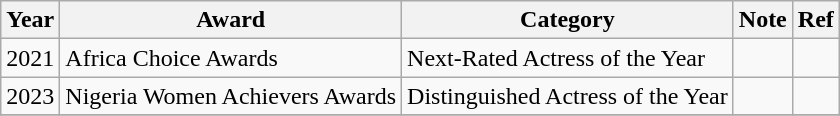<table class="wikitable">
<tr>
<th>Year</th>
<th>Award</th>
<th>Category</th>
<th>Note</th>
<th>Ref</th>
</tr>
<tr>
<td>2021</td>
<td>Africa Choice Awards</td>
<td>Next-Rated Actress of the Year</td>
<td></td>
<td></td>
</tr>
<tr>
<td>2023</td>
<td>Nigeria Women Achievers Awards</td>
<td>Distinguished Actress of the Year</td>
<td></td>
<td></td>
</tr>
<tr>
</tr>
</table>
